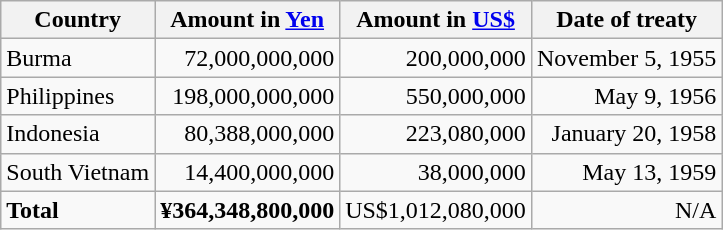<table class="wikitable">
<tr>
<th>Country</th>
<th>Amount in <a href='#'>Yen</a></th>
<th>Amount in <a href='#'>US$</a></th>
<th>Date of treaty</th>
</tr>
<tr style="text-align:right">
<td style="text-align:left">Burma</td>
<td>72,000,000,000</td>
<td>200,000,000</td>
<td>November 5, 1955</td>
</tr>
<tr style="text-align:right">
<td style="text-align:left">Philippines</td>
<td>198,000,000,000</td>
<td>550,000,000</td>
<td>May 9, 1956</td>
</tr>
<tr style="text-align:right">
<td style="text-align:left">Indonesia</td>
<td>80,388,000,000</td>
<td>223,080,000</td>
<td>January 20, 1958</td>
</tr>
<tr style="text-align:right">
<td style="text-align:left">South Vietnam</td>
<td>14,400,000,000</td>
<td>38,000,000</td>
<td>May 13, 1959</td>
</tr>
<tr style="text-align:right">
<td style="text-align:left"><strong>Total</strong></td>
<td><strong>¥364,348,800,000</strong></td>
<td>US$1,012,080,000</td>
<td>N/A</td>
</tr>
</table>
